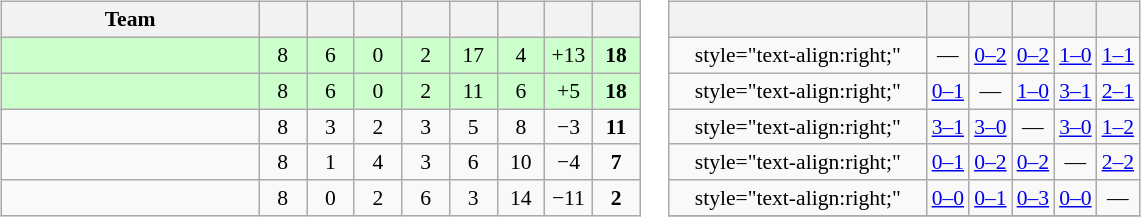<table>
<tr>
<td><br><table class="wikitable" style="text-align: center; font-size: 90%;">
<tr>
<th width=165>Team</th>
<th width=25></th>
<th width=25></th>
<th width=25></th>
<th width=25></th>
<th width=25></th>
<th width=25></th>
<th width=25></th>
<th width=25></th>
</tr>
<tr style="background:#cfc;">
<td align="left"></td>
<td>8</td>
<td>6</td>
<td>0</td>
<td>2</td>
<td>17</td>
<td>4</td>
<td>+13</td>
<td><strong>18</strong></td>
</tr>
<tr style="background:#cfc;">
<td align="left"></td>
<td>8</td>
<td>6</td>
<td>0</td>
<td>2</td>
<td>11</td>
<td>6</td>
<td>+5</td>
<td><strong>18</strong></td>
</tr>
<tr>
<td align="left"></td>
<td>8</td>
<td>3</td>
<td>2</td>
<td>3</td>
<td>5</td>
<td>8</td>
<td>−3</td>
<td><strong>11</strong></td>
</tr>
<tr>
<td align="left"></td>
<td>8</td>
<td>1</td>
<td>4</td>
<td>3</td>
<td>6</td>
<td>10</td>
<td>−4</td>
<td><strong>7</strong></td>
</tr>
<tr>
<td align="left"></td>
<td>8</td>
<td>0</td>
<td>2</td>
<td>6</td>
<td>3</td>
<td>14</td>
<td>−11</td>
<td><strong>2</strong></td>
</tr>
</table>
</td>
<td><br><table class="wikitable" style="text-align:center; font-size:90%;">
<tr>
<th width=165> </th>
<th></th>
<th></th>
<th></th>
<th></th>
<th></th>
</tr>
<tr>
<td>style="text-align:right;"</td>
<td>—</td>
<td><a href='#'>0–2</a></td>
<td><a href='#'>0–2</a></td>
<td><a href='#'>1–0</a></td>
<td><a href='#'>1–1</a></td>
</tr>
<tr>
<td>style="text-align:right;"</td>
<td><a href='#'>0–1</a></td>
<td>—</td>
<td><a href='#'>1–0</a></td>
<td><a href='#'>3–1</a></td>
<td><a href='#'>2–1</a></td>
</tr>
<tr>
<td>style="text-align:right;"</td>
<td><a href='#'>3–1</a></td>
<td><a href='#'>3–0</a></td>
<td>—</td>
<td><a href='#'>3–0</a></td>
<td><a href='#'>1–2</a></td>
</tr>
<tr>
<td>style="text-align:right;"</td>
<td><a href='#'>0–1</a></td>
<td><a href='#'>0–2</a></td>
<td><a href='#'>0–2</a></td>
<td>—</td>
<td><a href='#'>2–2</a></td>
</tr>
<tr>
<td>style="text-align:right;"</td>
<td><a href='#'>0–0</a></td>
<td><a href='#'>0–1</a></td>
<td><a href='#'>0–3</a></td>
<td><a href='#'>0–0</a></td>
<td>—</td>
</tr>
<tr>
</tr>
</table>
</td>
</tr>
</table>
